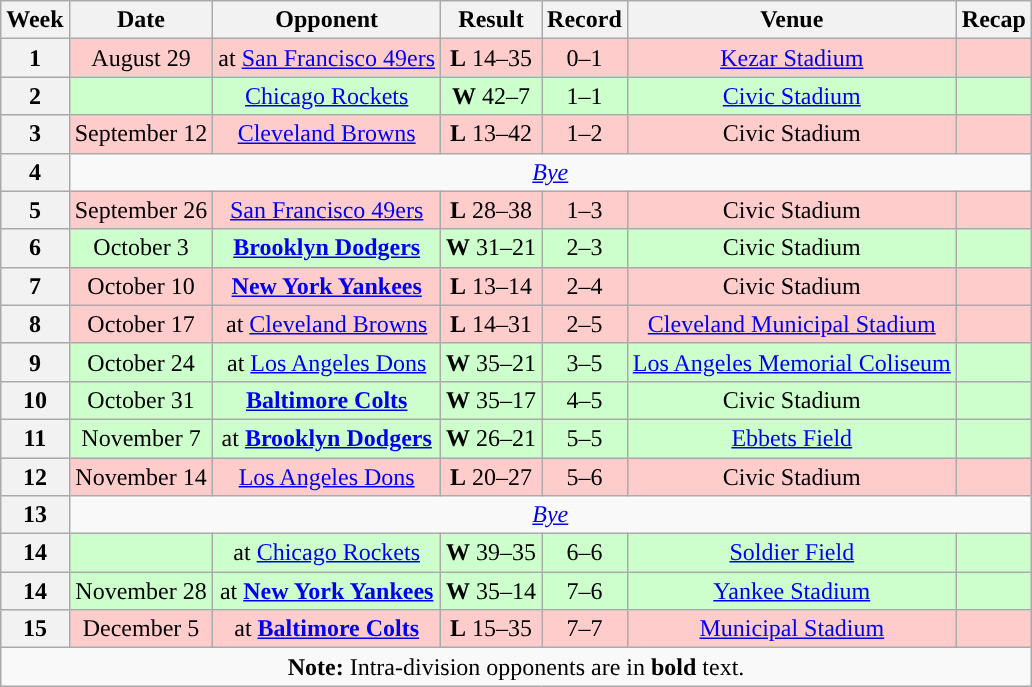<table class="wikitable" style="text-align:center">
<tr>
<th>Week</th>
<th>Date</th>
<th>Opponent</th>
<th>Result</th>
<th>Record</th>
<th>Venue</th>
<th>Recap</th>
</tr>
<tr style="background:#fcc">
<th>1</th>
<td>August 29</td>
<td>at <a href='#'>San Francisco 49ers</a></td>
<td><strong>L</strong> 14–35</td>
<td>0–1</td>
<td><a href='#'>Kezar Stadium</a></td>
<td></td>
</tr>
<tr style="background:#cfc">
<th>2</th>
<td></td>
<td><a href='#'>Chicago Rockets</a></td>
<td><strong>W</strong> 42–7</td>
<td>1–1</td>
<td><a href='#'>Civic Stadium</a></td>
<td></td>
</tr>
<tr style="background:#fcc">
<th>3</th>
<td>September 12</td>
<td><a href='#'>Cleveland Browns</a></td>
<td><strong>L</strong> 13–42</td>
<td>1–2</td>
<td>Civic Stadium</td>
<td></td>
</tr>
<tr>
<th>4</th>
<td colspan="6"><em><a href='#'>Bye</a></em></td>
</tr>
<tr style="background:#fcc">
<th>5</th>
<td>September 26</td>
<td><a href='#'>San Francisco 49ers</a></td>
<td><strong>L</strong> 28–38</td>
<td>1–3</td>
<td>Civic Stadium</td>
<td></td>
</tr>
<tr style="background:#cfc">
<th>6</th>
<td>October 3</td>
<td><strong><a href='#'>Brooklyn Dodgers</a></strong></td>
<td><strong>W</strong> 31–21</td>
<td>2–3</td>
<td>Civic Stadium</td>
<td></td>
</tr>
<tr style="background:#fcc">
<th>7</th>
<td>October 10</td>
<td><strong><a href='#'>New York Yankees</a></strong></td>
<td><strong>L</strong> 13–14</td>
<td>2–4</td>
<td>Civic Stadium</td>
<td></td>
</tr>
<tr style="background:#fcc">
<th>8</th>
<td>October 17</td>
<td>at <a href='#'>Cleveland Browns</a></td>
<td><strong>L</strong> 14–31</td>
<td>2–5</td>
<td><a href='#'>Cleveland Municipal Stadium</a></td>
<td></td>
</tr>
<tr style="background:#cfc">
<th>9</th>
<td>October 24</td>
<td>at <a href='#'>Los Angeles Dons</a></td>
<td><strong>W</strong> 35–21</td>
<td>3–5</td>
<td><a href='#'>Los Angeles Memorial Coliseum</a></td>
<td></td>
</tr>
<tr style="background:#cfc">
<th>10</th>
<td>October 31</td>
<td><strong><a href='#'>Baltimore Colts</a></strong></td>
<td><strong>W</strong> 35–17</td>
<td>4–5</td>
<td>Civic Stadium</td>
<td></td>
</tr>
<tr style="background:#cfc">
<th>11</th>
<td>November 7</td>
<td>at <strong><a href='#'>Brooklyn Dodgers</a></strong></td>
<td><strong>W</strong> 26–21</td>
<td>5–5</td>
<td><a href='#'>Ebbets Field</a></td>
<td></td>
</tr>
<tr style="background:#fcc">
<th>12</th>
<td>November 14</td>
<td><a href='#'>Los Angeles Dons</a></td>
<td><strong>L</strong> 20–27</td>
<td>5–6</td>
<td>Civic Stadium</td>
<td></td>
</tr>
<tr>
<th>13</th>
<td colspan="6"><em><a href='#'>Bye</a></em></td>
</tr>
<tr style="background:#cfc">
<th>14</th>
<td></td>
<td>at <a href='#'>Chicago Rockets</a></td>
<td><strong>W</strong> 39–35</td>
<td>6–6</td>
<td><a href='#'>Soldier Field</a></td>
<td></td>
</tr>
<tr style="background:#cfc">
<th>14</th>
<td>November 28</td>
<td>at <strong><a href='#'>New York Yankees</a></strong></td>
<td><strong>W</strong> 35–14</td>
<td>7–6</td>
<td><a href='#'>Yankee Stadium</a></td>
<td></td>
</tr>
<tr style="background:#fcc">
<th>15</th>
<td>December 5</td>
<td>at <strong><a href='#'>Baltimore Colts</a></strong></td>
<td><strong>L</strong> 15–35</td>
<td>7–7</td>
<td><a href='#'>Municipal Stadium</a></td>
<td></td>
</tr>
<tr>
<td colspan="8"><strong>Note:</strong> Intra-division opponents are in <strong>bold</strong> text.</td>
</tr>
</table>
